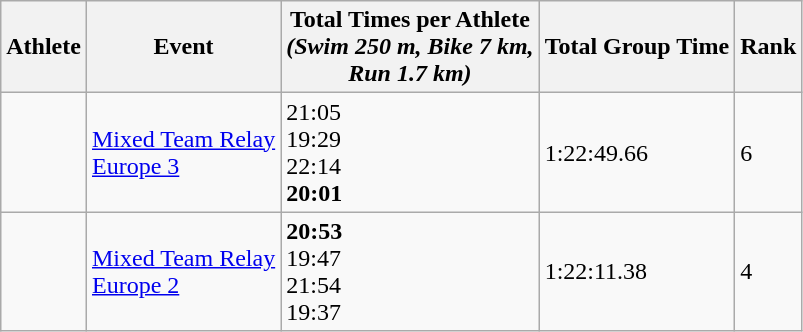<table class="wikitable" border="1">
<tr>
<th>Athlete</th>
<th>Event</th>
<th>Total Times per Athlete <br> <em>(Swim 250 m, Bike 7 km, <br> Run 1.7 km)</th>
<th>Total Group Time</th>
<th>Rank</th>
</tr>
<tr>
<td><br><br><br><strong></strong></td>
<td><a href='#'>Mixed Team Relay <br> Europe 3</a></td>
<td>21:05<br>19:29<br>22:14<br><strong>20:01</strong></td>
<td>1:22:49.66</td>
<td>6</td>
</tr>
<tr>
<td><strong></strong><br><br><br></td>
<td><a href='#'>Mixed Team Relay <br> Europe 2</a></td>
<td><strong>20:53</strong><br>19:47<br>21:54<br>19:37</td>
<td>1:22:11.38</td>
<td>4</td>
</tr>
</table>
